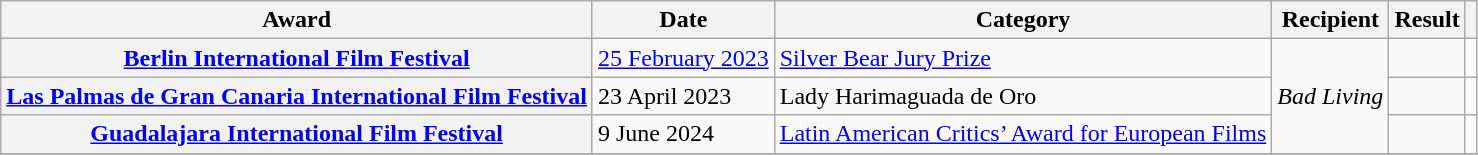<table class="wikitable sortable plainrowheaders">
<tr>
<th>Award</th>
<th>Date</th>
<th>Category</th>
<th>Recipient</th>
<th>Result</th>
<th></th>
</tr>
<tr>
<th scope="row"><a href='#'>Berlin International Film Festival</a></th>
<td><a href='#'>25 February 2023</a></td>
<td><a href='#'>Silver Bear Jury Prize</a></td>
<td rowspan=3><em>Bad Living</em></td>
<td></td>
<td align="center" rowspan="1"></td>
</tr>
<tr>
<th scope="row"><a href='#'>Las Palmas de Gran Canaria International Film Festival</a></th>
<td>23 April 2023</td>
<td>Lady Harimaguada de Oro</td>
<td></td>
<td align="center" rowspan="1"></td>
</tr>
<tr>
<th scope="row"><a href='#'>Guadalajara International Film Festival</a></th>
<td>9 June 2024</td>
<td><a href='#'>Latin American Critics’ Award for European Films</a></td>
<td></td>
<td align="center" rowspan="1"></td>
</tr>
<tr>
</tr>
</table>
